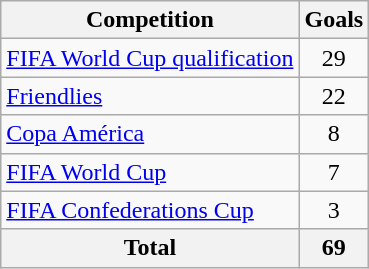<table class="wikitable sortable" style="text-align:center">
<tr>
<th scope="col">Competition</th>
<th scope="col">Goals</th>
</tr>
<tr>
<td style="text-align:left"><a href='#'>FIFA World Cup qualification</a></td>
<td>29</td>
</tr>
<tr>
<td style="text-align:left"><a href='#'>Friendlies</a></td>
<td>22</td>
</tr>
<tr>
<td style="text-align:left"><a href='#'>Copa América</a></td>
<td>8</td>
</tr>
<tr>
<td style="text-align:left"><a href='#'>FIFA World Cup</a></td>
<td>7</td>
</tr>
<tr>
<td style="text-align:left"><a href='#'>FIFA Confederations Cup</a></td>
<td>3</td>
</tr>
<tr>
<th>Total</th>
<th>69</th>
</tr>
</table>
